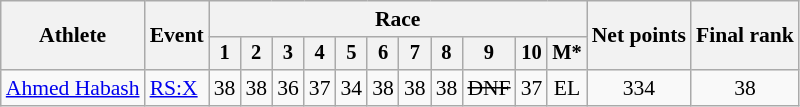<table class="wikitable" style="font-size:90%">
<tr>
<th scope="col" rowspan=2>Athlete</th>
<th scope="col" rowspan=2>Event</th>
<th scope="col" colspan=11>Race</th>
<th scope="col" rowspan=2>Net points</th>
<th scope="col" rowspan=2>Final rank</th>
</tr>
<tr style="font-size:95%">
<th scope="col">1</th>
<th scope="col">2</th>
<th scope="col">3</th>
<th scope="col">4</th>
<th scope="col">5</th>
<th scope="col">6</th>
<th scope="col">7</th>
<th scope="col">8</th>
<th scope="col">9</th>
<th scope="col">10</th>
<th scope="col">M*</th>
</tr>
<tr align=center>
<td align=left><a href='#'>Ahmed Habash</a></td>
<td align=left><a href='#'>RS:X</a></td>
<td>38</td>
<td>38</td>
<td>36</td>
<td>37</td>
<td>34</td>
<td>38</td>
<td>38</td>
<td>38</td>
<td><s>DNF</s></td>
<td>37</td>
<td>EL</td>
<td>334</td>
<td>38</td>
</tr>
</table>
